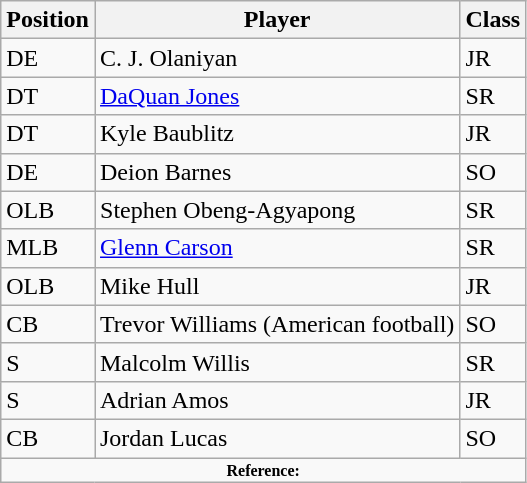<table class="wikitable">
<tr>
<th>Position</th>
<th>Player</th>
<th>Class</th>
</tr>
<tr>
<td>DE</td>
<td>C. J. Olaniyan</td>
<td>JR</td>
</tr>
<tr>
<td>DT</td>
<td><a href='#'>DaQuan Jones</a></td>
<td>SR</td>
</tr>
<tr>
<td>DT</td>
<td>Kyle Baublitz</td>
<td>JR</td>
</tr>
<tr>
<td>DE</td>
<td>Deion Barnes</td>
<td>SO</td>
</tr>
<tr>
<td>OLB</td>
<td>Stephen Obeng-Agyapong</td>
<td>SR</td>
</tr>
<tr>
<td>MLB</td>
<td><a href='#'>Glenn Carson</a></td>
<td>SR</td>
</tr>
<tr>
<td>OLB</td>
<td>Mike Hull</td>
<td>JR</td>
</tr>
<tr>
<td>CB</td>
<td>Trevor Williams (American football)</td>
<td>SO</td>
</tr>
<tr>
<td>S</td>
<td>Malcolm Willis</td>
<td>SR</td>
</tr>
<tr>
<td>S</td>
<td>Adrian Amos</td>
<td>JR</td>
</tr>
<tr>
<td>CB</td>
<td>Jordan Lucas</td>
<td>SO</td>
</tr>
<tr>
<td colspan="3"  style="font-size:8pt; text-align:center;"><strong>Reference:</strong></td>
</tr>
</table>
